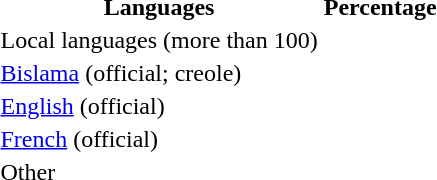<table>
<tr>
<th>Languages</th>
<th>Percentage</th>
</tr>
<tr>
<td>Local languages (more than 100)</td>
<td></td>
</tr>
<tr>
<td><a href='#'>Bislama</a> (official; creole)</td>
<td></td>
</tr>
<tr>
<td><a href='#'>English</a> (official)</td>
<td></td>
</tr>
<tr>
<td><a href='#'>French</a> (official)</td>
<td></td>
</tr>
<tr>
<td>Other</td>
<td></td>
</tr>
</table>
